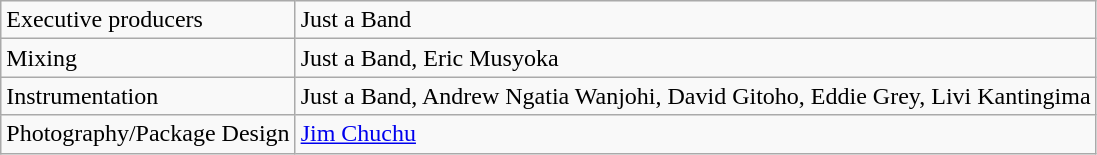<table class="wikitable">
<tr>
<td>Executive producers</td>
<td>Just a Band</td>
</tr>
<tr>
<td>Mixing</td>
<td>Just a Band, Eric Musyoka</td>
</tr>
<tr>
<td>Instrumentation</td>
<td>Just a Band, Andrew Ngatia Wanjohi, David Gitoho, Eddie Grey, Livi Kantingima</td>
</tr>
<tr>
<td>Photography/Package Design</td>
<td><a href='#'>Jim Chuchu</a></td>
</tr>
</table>
